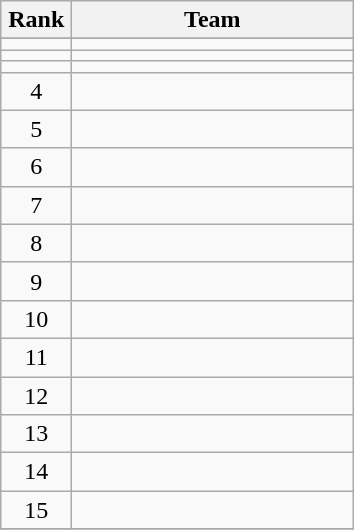<table class="wikitable" style="text-align:center;">
<tr>
<th width=40>Rank</th>
<th width=180>Team</th>
</tr>
<tr>
</tr>
<tr>
<td></td>
<td style="text-align:left;"></td>
</tr>
<tr>
<td></td>
<td style="text-align:left;"></td>
</tr>
<tr>
<td></td>
<td style="text-align:left;"></td>
</tr>
<tr>
<td>4</td>
<td style="text-align:left;"></td>
</tr>
<tr>
<td>5</td>
<td style="text-align:left;"></td>
</tr>
<tr>
<td>6</td>
<td style="text-align:left;"></td>
</tr>
<tr>
<td>7</td>
<td style="text-align:left;"></td>
</tr>
<tr>
<td>8</td>
<td style="text-align:left;"></td>
</tr>
<tr>
<td>9</td>
<td style="text-align:left;"></td>
</tr>
<tr>
<td>10</td>
<td style="text-align:left;"></td>
</tr>
<tr>
<td>11</td>
<td style="text-align:left;"></td>
</tr>
<tr>
<td>12</td>
<td style="text-align:left;"></td>
</tr>
<tr>
<td>13</td>
<td style="text-align:left;"></td>
</tr>
<tr>
<td>14</td>
<td style="text-align:left;"></td>
</tr>
<tr>
<td>15</td>
<td style="text-align:left;"></td>
</tr>
<tr>
</tr>
</table>
